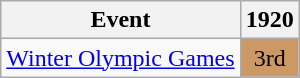<table class="wikitable">
<tr>
<th>Event</th>
<th>1920</th>
</tr>
<tr>
<td><a href='#'>Winter Olympic Games</a></td>
<td align="center" bgcolor="cc9966">3rd</td>
</tr>
</table>
